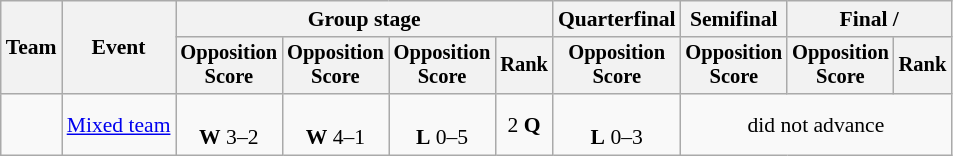<table class=wikitable style=font-size:90%;text-align:center>
<tr>
<th rowspan=2>Team</th>
<th rowspan=2>Event</th>
<th colspan=4>Group stage</th>
<th>Quarterfinal</th>
<th>Semifinal</th>
<th colspan=2>Final / </th>
</tr>
<tr style=font-size:95%>
<th>Opposition<br>Score</th>
<th>Opposition<br>Score</th>
<th>Opposition<br>Score</th>
<th>Rank</th>
<th>Opposition<br>Score</th>
<th>Opposition<br>Score</th>
<th>Opposition<br>Score</th>
<th>Rank</th>
</tr>
<tr>
<td align=left></td>
<td align=left><a href='#'>Mixed team</a></td>
<td><br><strong>W</strong> 3–2</td>
<td><br><strong>W</strong> 4–1</td>
<td><br><strong>L</strong> 0–5</td>
<td>2 <strong>Q</strong></td>
<td><br><strong>L</strong> 0–3</td>
<td colspan=3>did not advance</td>
</tr>
</table>
